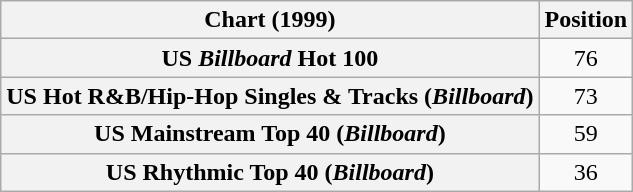<table class="wikitable sortable plainrowheaders" style="text-align:center">
<tr>
<th scope="col">Chart (1999)</th>
<th scope="col">Position</th>
</tr>
<tr>
<th scope="row">US <em>Billboard</em> Hot 100</th>
<td>76</td>
</tr>
<tr>
<th scope="row">US Hot R&B/Hip-Hop Singles & Tracks (<em>Billboard</em>)</th>
<td>73</td>
</tr>
<tr>
<th scope="row">US Mainstream Top 40 (<em>Billboard</em>)</th>
<td>59</td>
</tr>
<tr>
<th scope="row">US Rhythmic Top 40 (<em>Billboard</em>)</th>
<td>36</td>
</tr>
</table>
